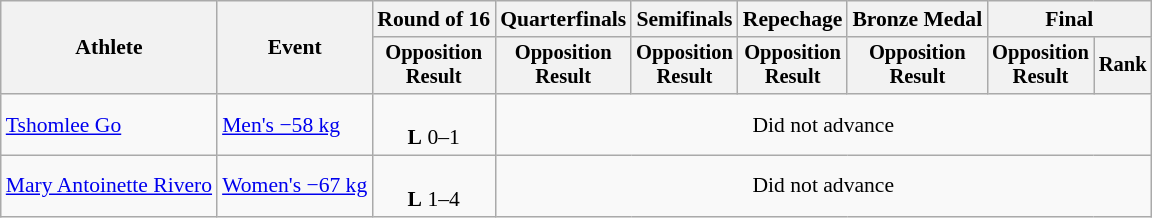<table class="wikitable" style="font-size:90%">
<tr>
<th rowspan="2">Athlete</th>
<th rowspan="2">Event</th>
<th>Round of 16</th>
<th>Quarterfinals</th>
<th>Semifinals</th>
<th>Repechage</th>
<th>Bronze Medal</th>
<th colspan=2>Final</th>
</tr>
<tr style="font-size:95%">
<th>Opposition<br>Result</th>
<th>Opposition<br>Result</th>
<th>Opposition<br>Result</th>
<th>Opposition<br>Result</th>
<th>Opposition<br>Result</th>
<th>Opposition<br>Result</th>
<th>Rank</th>
</tr>
<tr align=center>
<td align=left><a href='#'>Tshomlee Go</a></td>
<td align=left><a href='#'>Men's −58 kg</a></td>
<td><br><strong>L</strong> 0–1</td>
<td colspan=6>Did not advance</td>
</tr>
<tr align=center>
<td align=left><a href='#'>Mary Antoinette Rivero</a></td>
<td align=left><a href='#'>Women's −67 kg</a></td>
<td><br><strong>L</strong> 1–4</td>
<td colspan=6>Did not advance</td>
</tr>
</table>
